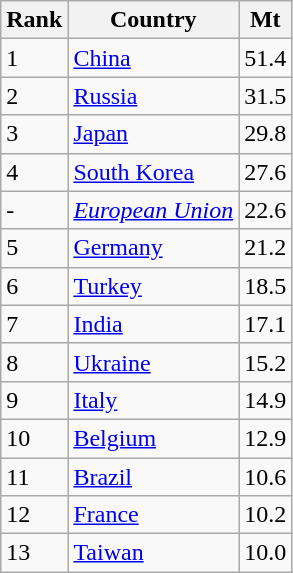<table class="wikitable" style="float:left;">
<tr>
<th>Rank</th>
<th>Country</th>
<th>Mt</th>
</tr>
<tr>
<td>1</td>
<td><a href='#'>China</a></td>
<td>51.4</td>
</tr>
<tr>
<td>2</td>
<td><a href='#'>Russia</a></td>
<td>31.5</td>
</tr>
<tr>
<td>3</td>
<td><a href='#'>Japan</a></td>
<td>29.8</td>
</tr>
<tr>
<td>4</td>
<td><a href='#'>South Korea</a></td>
<td>27.6</td>
</tr>
<tr>
<td>-</td>
<td><em><a href='#'>European Union</a></em></td>
<td>22.6</td>
</tr>
<tr>
<td>5</td>
<td><a href='#'>Germany</a></td>
<td>21.2</td>
</tr>
<tr>
<td>6</td>
<td><a href='#'>Turkey</a></td>
<td>18.5</td>
</tr>
<tr>
<td>7</td>
<td><a href='#'>India</a></td>
<td>17.1</td>
</tr>
<tr>
<td>8</td>
<td><a href='#'>Ukraine</a></td>
<td>15.2</td>
</tr>
<tr>
<td>9</td>
<td><a href='#'>Italy</a></td>
<td>14.9</td>
</tr>
<tr>
<td>10</td>
<td><a href='#'>Belgium</a></td>
<td>12.9</td>
</tr>
<tr>
<td>11</td>
<td><a href='#'>Brazil</a></td>
<td>10.6</td>
</tr>
<tr>
<td>12</td>
<td><a href='#'>France</a></td>
<td>10.2</td>
</tr>
<tr>
<td>13</td>
<td><a href='#'>Taiwan</a></td>
<td>10.0</td>
</tr>
</table>
